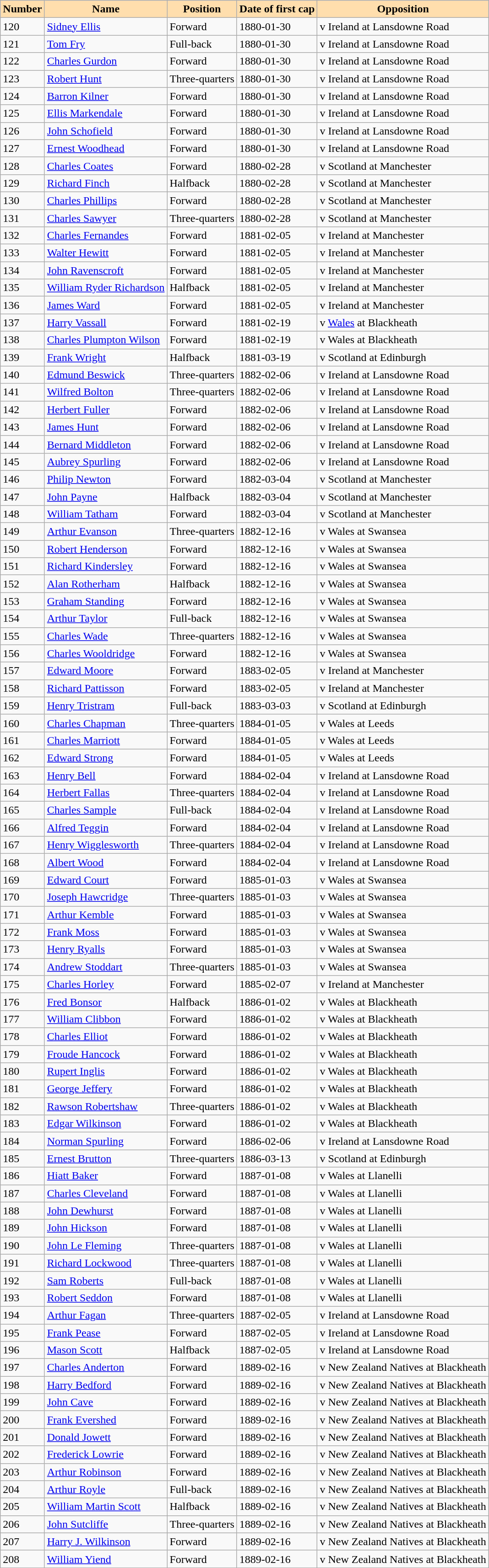<table class="sortable wikitable" style="margin:auto;">
<tr>
<th style="background:#ffdead;">Number</th>
<th style="background:#ffdead;">Name</th>
<th style="background:#ffdead;">Position</th>
<th style="background:#ffdead;">Date of first cap</th>
<th style="background:#ffdead;">Opposition</th>
</tr>
<tr>
<td>120</td>
<td><a href='#'>Sidney Ellis</a></td>
<td>Forward</td>
<td>1880-01-30</td>
<td>v Ireland at Lansdowne Road</td>
</tr>
<tr>
<td>121</td>
<td><a href='#'>Tom Fry</a></td>
<td>Full-back</td>
<td>1880-01-30</td>
<td>v Ireland at Lansdowne Road</td>
</tr>
<tr>
<td>122</td>
<td><a href='#'>Charles Gurdon</a></td>
<td>Forward</td>
<td>1880-01-30</td>
<td>v Ireland at Lansdowne Road</td>
</tr>
<tr>
<td>123</td>
<td><a href='#'>Robert Hunt</a></td>
<td>Three-quarters</td>
<td>1880-01-30</td>
<td>v Ireland at Lansdowne Road</td>
</tr>
<tr>
<td>124</td>
<td><a href='#'>Barron Kilner</a></td>
<td>Forward</td>
<td>1880-01-30</td>
<td>v Ireland at Lansdowne Road</td>
</tr>
<tr>
<td>125</td>
<td><a href='#'>Ellis Markendale</a></td>
<td>Forward</td>
<td>1880-01-30</td>
<td>v Ireland at Lansdowne Road</td>
</tr>
<tr>
<td>126</td>
<td><a href='#'>John Schofield</a></td>
<td>Forward</td>
<td>1880-01-30</td>
<td>v Ireland at Lansdowne Road</td>
</tr>
<tr>
<td>127</td>
<td><a href='#'>Ernest Woodhead</a></td>
<td>Forward</td>
<td>1880-01-30</td>
<td>v Ireland at Lansdowne Road</td>
</tr>
<tr>
<td>128</td>
<td><a href='#'>Charles Coates</a></td>
<td>Forward</td>
<td>1880-02-28</td>
<td>v Scotland at Manchester</td>
</tr>
<tr>
<td>129</td>
<td><a href='#'>Richard Finch</a></td>
<td>Halfback</td>
<td>1880-02-28</td>
<td>v Scotland at Manchester</td>
</tr>
<tr>
<td>130</td>
<td><a href='#'>Charles Phillips</a></td>
<td>Forward</td>
<td>1880-02-28</td>
<td>v Scotland at Manchester</td>
</tr>
<tr>
<td>131</td>
<td><a href='#'>Charles Sawyer</a></td>
<td>Three-quarters</td>
<td>1880-02-28</td>
<td>v Scotland at Manchester</td>
</tr>
<tr>
<td>132</td>
<td><a href='#'>Charles Fernandes</a></td>
<td>Forward</td>
<td>1881-02-05</td>
<td>v Ireland at Manchester</td>
</tr>
<tr>
<td>133</td>
<td><a href='#'>Walter Hewitt</a></td>
<td>Forward</td>
<td>1881-02-05</td>
<td>v Ireland at Manchester</td>
</tr>
<tr>
<td>134</td>
<td><a href='#'>John Ravenscroft</a></td>
<td>Forward</td>
<td>1881-02-05</td>
<td>v Ireland at Manchester</td>
</tr>
<tr>
<td>135</td>
<td><a href='#'>William Ryder Richardson</a></td>
<td>Halfback</td>
<td>1881-02-05</td>
<td>v Ireland at Manchester</td>
</tr>
<tr>
<td>136</td>
<td><a href='#'>James Ward</a></td>
<td>Forward</td>
<td>1881-02-05</td>
<td>v Ireland at Manchester</td>
</tr>
<tr>
<td>137</td>
<td><a href='#'>Harry Vassall</a></td>
<td>Forward</td>
<td>1881-02-19</td>
<td>v <a href='#'>Wales</a> at Blackheath</td>
</tr>
<tr>
<td>138</td>
<td><a href='#'>Charles Plumpton Wilson</a></td>
<td>Forward</td>
<td>1881-02-19</td>
<td>v Wales at Blackheath</td>
</tr>
<tr>
<td>139</td>
<td><a href='#'>Frank Wright</a></td>
<td>Halfback</td>
<td>1881-03-19</td>
<td>v Scotland at Edinburgh</td>
</tr>
<tr>
<td>140</td>
<td><a href='#'>Edmund Beswick</a></td>
<td>Three-quarters</td>
<td>1882-02-06</td>
<td>v Ireland at Lansdowne Road</td>
</tr>
<tr>
<td>141</td>
<td><a href='#'>Wilfred Bolton</a></td>
<td>Three-quarters</td>
<td>1882-02-06</td>
<td>v Ireland at Lansdowne Road</td>
</tr>
<tr>
<td>142</td>
<td><a href='#'>Herbert Fuller</a></td>
<td>Forward</td>
<td>1882-02-06</td>
<td>v Ireland at Lansdowne Road</td>
</tr>
<tr>
<td>143</td>
<td><a href='#'>James Hunt</a></td>
<td>Forward</td>
<td>1882-02-06</td>
<td>v Ireland at Lansdowne Road</td>
</tr>
<tr>
<td>144</td>
<td><a href='#'>Bernard Middleton</a></td>
<td>Forward</td>
<td>1882-02-06</td>
<td>v Ireland at Lansdowne Road</td>
</tr>
<tr>
<td>145</td>
<td><a href='#'>Aubrey Spurling</a></td>
<td>Forward</td>
<td>1882-02-06</td>
<td>v Ireland at Lansdowne Road</td>
</tr>
<tr>
<td>146</td>
<td><a href='#'>Philip Newton</a></td>
<td>Forward</td>
<td>1882-03-04</td>
<td>v Scotland at Manchester</td>
</tr>
<tr>
<td>147</td>
<td><a href='#'>John Payne</a></td>
<td>Halfback</td>
<td>1882-03-04</td>
<td>v Scotland at Manchester</td>
</tr>
<tr>
<td>148</td>
<td><a href='#'>William Tatham</a></td>
<td>Forward</td>
<td>1882-03-04</td>
<td>v Scotland at Manchester</td>
</tr>
<tr>
<td>149</td>
<td><a href='#'>Arthur Evanson</a></td>
<td>Three-quarters</td>
<td>1882-12-16</td>
<td>v Wales at Swansea</td>
</tr>
<tr>
<td>150</td>
<td><a href='#'>Robert Henderson</a></td>
<td>Forward</td>
<td>1882-12-16</td>
<td>v Wales at Swansea</td>
</tr>
<tr>
<td>151</td>
<td><a href='#'>Richard Kindersley</a></td>
<td>Forward</td>
<td>1882-12-16</td>
<td>v Wales at Swansea</td>
</tr>
<tr>
<td>152</td>
<td><a href='#'>Alan Rotherham</a></td>
<td>Halfback</td>
<td>1882-12-16</td>
<td>v Wales at Swansea</td>
</tr>
<tr>
<td>153</td>
<td><a href='#'>Graham Standing</a></td>
<td>Forward</td>
<td>1882-12-16</td>
<td>v Wales at Swansea</td>
</tr>
<tr>
<td>154</td>
<td><a href='#'>Arthur Taylor</a></td>
<td>Full-back</td>
<td>1882-12-16</td>
<td>v Wales at Swansea</td>
</tr>
<tr>
<td>155</td>
<td><a href='#'>Charles Wade</a></td>
<td>Three-quarters</td>
<td>1882-12-16</td>
<td>v Wales at Swansea</td>
</tr>
<tr>
<td>156</td>
<td><a href='#'>Charles Wooldridge</a></td>
<td>Forward</td>
<td>1882-12-16</td>
<td>v Wales at Swansea</td>
</tr>
<tr>
<td>157</td>
<td><a href='#'>Edward Moore</a></td>
<td>Forward</td>
<td>1883-02-05</td>
<td>v Ireland at Manchester</td>
</tr>
<tr>
<td>158</td>
<td><a href='#'>Richard Pattisson</a></td>
<td>Forward</td>
<td>1883-02-05</td>
<td>v Ireland at Manchester</td>
</tr>
<tr>
<td>159</td>
<td><a href='#'>Henry Tristram</a></td>
<td>Full-back</td>
<td>1883-03-03</td>
<td>v Scotland at Edinburgh</td>
</tr>
<tr>
<td>160</td>
<td><a href='#'>Charles Chapman</a></td>
<td>Three-quarters</td>
<td>1884-01-05</td>
<td>v Wales at Leeds</td>
</tr>
<tr>
<td>161</td>
<td><a href='#'>Charles Marriott</a></td>
<td>Forward</td>
<td>1884-01-05</td>
<td>v Wales at Leeds</td>
</tr>
<tr>
<td>162</td>
<td><a href='#'>Edward Strong</a></td>
<td>Forward</td>
<td>1884-01-05</td>
<td>v Wales at Leeds</td>
</tr>
<tr>
<td>163</td>
<td><a href='#'>Henry Bell</a></td>
<td>Forward</td>
<td>1884-02-04</td>
<td>v Ireland at Lansdowne Road</td>
</tr>
<tr>
<td>164</td>
<td><a href='#'>Herbert Fallas</a></td>
<td>Three-quarters</td>
<td>1884-02-04</td>
<td>v Ireland at Lansdowne Road</td>
</tr>
<tr>
<td>165</td>
<td><a href='#'>Charles Sample</a></td>
<td>Full-back</td>
<td>1884-02-04</td>
<td>v Ireland at Lansdowne Road</td>
</tr>
<tr>
<td>166</td>
<td><a href='#'>Alfred Teggin</a></td>
<td>Forward</td>
<td>1884-02-04</td>
<td>v Ireland at Lansdowne Road</td>
</tr>
<tr>
<td>167</td>
<td><a href='#'>Henry Wigglesworth</a></td>
<td>Three-quarters</td>
<td>1884-02-04</td>
<td>v Ireland at Lansdowne Road</td>
</tr>
<tr>
<td>168</td>
<td><a href='#'>Albert Wood</a></td>
<td>Forward</td>
<td>1884-02-04</td>
<td>v Ireland at Lansdowne Road</td>
</tr>
<tr>
<td>169</td>
<td><a href='#'>Edward Court</a></td>
<td>Forward</td>
<td>1885-01-03</td>
<td>v Wales at Swansea</td>
</tr>
<tr>
<td>170</td>
<td><a href='#'>Joseph Hawcridge</a></td>
<td>Three-quarters</td>
<td>1885-01-03</td>
<td>v Wales at Swansea</td>
</tr>
<tr>
<td>171</td>
<td><a href='#'>Arthur Kemble</a></td>
<td>Forward</td>
<td>1885-01-03</td>
<td>v Wales at Swansea</td>
</tr>
<tr>
<td>172</td>
<td><a href='#'>Frank Moss</a></td>
<td>Forward</td>
<td>1885-01-03</td>
<td>v Wales at Swansea</td>
</tr>
<tr>
<td>173</td>
<td><a href='#'>Henry Ryalls</a></td>
<td>Forward</td>
<td>1885-01-03</td>
<td>v Wales at Swansea</td>
</tr>
<tr>
<td>174</td>
<td><a href='#'>Andrew Stoddart</a></td>
<td>Three-quarters</td>
<td>1885-01-03</td>
<td>v Wales at Swansea</td>
</tr>
<tr>
<td>175</td>
<td><a href='#'>Charles Horley</a></td>
<td>Forward</td>
<td>1885-02-07</td>
<td>v Ireland at Manchester</td>
</tr>
<tr>
<td>176</td>
<td><a href='#'>Fred Bonsor</a></td>
<td>Halfback</td>
<td>1886-01-02</td>
<td>v Wales at Blackheath</td>
</tr>
<tr>
<td>177</td>
<td><a href='#'>William Clibbon</a></td>
<td>Forward</td>
<td>1886-01-02</td>
<td>v Wales at Blackheath</td>
</tr>
<tr>
<td>178</td>
<td><a href='#'>Charles Elliot</a></td>
<td>Forward</td>
<td>1886-01-02</td>
<td>v Wales at Blackheath</td>
</tr>
<tr>
<td>179</td>
<td><a href='#'>Froude Hancock</a></td>
<td>Forward</td>
<td>1886-01-02</td>
<td>v Wales at Blackheath</td>
</tr>
<tr>
<td>180</td>
<td><a href='#'>Rupert Inglis</a></td>
<td>Forward</td>
<td>1886-01-02</td>
<td>v Wales at Blackheath</td>
</tr>
<tr>
<td>181</td>
<td><a href='#'>George Jeffery</a></td>
<td>Forward</td>
<td>1886-01-02</td>
<td>v Wales at Blackheath</td>
</tr>
<tr>
<td>182</td>
<td><a href='#'>Rawson Robertshaw</a></td>
<td>Three-quarters</td>
<td>1886-01-02</td>
<td>v Wales at Blackheath</td>
</tr>
<tr>
<td>183</td>
<td><a href='#'>Edgar Wilkinson</a></td>
<td>Forward</td>
<td>1886-01-02</td>
<td>v Wales at Blackheath</td>
</tr>
<tr>
<td>184</td>
<td><a href='#'>Norman Spurling</a></td>
<td>Forward</td>
<td>1886-02-06</td>
<td>v Ireland at Lansdowne Road</td>
</tr>
<tr>
<td>185</td>
<td><a href='#'>Ernest Brutton</a></td>
<td>Three-quarters</td>
<td>1886-03-13</td>
<td>v Scotland at Edinburgh</td>
</tr>
<tr>
<td>186</td>
<td><a href='#'>Hiatt Baker</a></td>
<td>Forward</td>
<td>1887-01-08</td>
<td>v Wales at Llanelli</td>
</tr>
<tr>
<td>187</td>
<td><a href='#'>Charles Cleveland</a></td>
<td>Forward</td>
<td>1887-01-08</td>
<td>v Wales at Llanelli</td>
</tr>
<tr>
<td>188</td>
<td><a href='#'>John Dewhurst</a></td>
<td>Forward</td>
<td>1887-01-08</td>
<td>v Wales at Llanelli</td>
</tr>
<tr>
<td>189</td>
<td><a href='#'>John Hickson</a></td>
<td>Forward</td>
<td>1887-01-08</td>
<td>v Wales at Llanelli</td>
</tr>
<tr>
<td>190</td>
<td><a href='#'>John Le Fleming</a></td>
<td>Three-quarters</td>
<td>1887-01-08</td>
<td>v Wales at Llanelli</td>
</tr>
<tr>
<td>191</td>
<td><a href='#'>Richard Lockwood</a></td>
<td>Three-quarters</td>
<td>1887-01-08</td>
<td>v Wales at Llanelli</td>
</tr>
<tr>
<td>192</td>
<td><a href='#'>Sam Roberts</a></td>
<td>Full-back</td>
<td>1887-01-08</td>
<td>v Wales at Llanelli</td>
</tr>
<tr>
<td>193</td>
<td><a href='#'>Robert Seddon</a></td>
<td>Forward</td>
<td>1887-01-08</td>
<td>v Wales at Llanelli</td>
</tr>
<tr>
<td>194</td>
<td><a href='#'>Arthur Fagan</a></td>
<td>Three-quarters</td>
<td>1887-02-05</td>
<td>v Ireland at Lansdowne Road</td>
</tr>
<tr>
<td>195</td>
<td><a href='#'>Frank Pease</a></td>
<td>Forward</td>
<td>1887-02-05</td>
<td>v Ireland at Lansdowne Road</td>
</tr>
<tr>
<td>196</td>
<td><a href='#'>Mason Scott</a></td>
<td>Halfback</td>
<td>1887-02-05</td>
<td>v Ireland at Lansdowne Road</td>
</tr>
<tr>
<td>197</td>
<td><a href='#'>Charles Anderton</a></td>
<td>Forward</td>
<td>1889-02-16</td>
<td>v New Zealand Natives at Blackheath</td>
</tr>
<tr>
<td>198</td>
<td><a href='#'>Harry Bedford</a></td>
<td>Forward</td>
<td>1889-02-16</td>
<td>v New Zealand Natives at Blackheath</td>
</tr>
<tr>
<td>199</td>
<td><a href='#'>John Cave</a></td>
<td>Forward</td>
<td>1889-02-16</td>
<td>v New Zealand Natives at Blackheath</td>
</tr>
<tr>
<td>200</td>
<td><a href='#'>Frank Evershed</a></td>
<td>Forward</td>
<td>1889-02-16</td>
<td>v New Zealand Natives at Blackheath</td>
</tr>
<tr>
<td>201</td>
<td><a href='#'>Donald Jowett</a></td>
<td>Forward</td>
<td>1889-02-16</td>
<td>v New Zealand Natives at Blackheath</td>
</tr>
<tr>
<td>202</td>
<td><a href='#'>Frederick Lowrie</a></td>
<td>Forward</td>
<td>1889-02-16</td>
<td>v New Zealand Natives at Blackheath</td>
</tr>
<tr>
<td>203</td>
<td><a href='#'>Arthur Robinson</a></td>
<td>Forward</td>
<td>1889-02-16</td>
<td>v New Zealand Natives at Blackheath</td>
</tr>
<tr>
<td>204</td>
<td><a href='#'>Arthur Royle</a></td>
<td>Full-back</td>
<td>1889-02-16</td>
<td>v New Zealand Natives at Blackheath</td>
</tr>
<tr>
<td>205</td>
<td><a href='#'>William Martin Scott</a></td>
<td>Halfback</td>
<td>1889-02-16</td>
<td>v New Zealand Natives at Blackheath</td>
</tr>
<tr>
<td>206</td>
<td><a href='#'>John Sutcliffe</a></td>
<td>Three-quarters</td>
<td>1889-02-16</td>
<td>v New Zealand Natives at Blackheath</td>
</tr>
<tr>
<td>207</td>
<td><a href='#'>Harry J. Wilkinson</a></td>
<td>Forward</td>
<td>1889-02-16</td>
<td>v New Zealand Natives at Blackheath</td>
</tr>
<tr>
<td>208</td>
<td><a href='#'>William Yiend</a></td>
<td>Forward</td>
<td>1889-02-16</td>
<td>v New Zealand Natives at Blackheath</td>
</tr>
</table>
